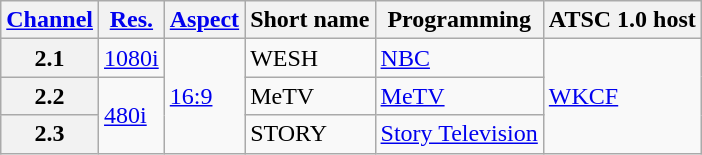<table class="wikitable">
<tr>
<th scope = "col"><a href='#'>Channel</a></th>
<th scope = "col"><a href='#'>Res.</a></th>
<th scope = "col"><a href='#'>Aspect</a></th>
<th scope = "col">Short name</th>
<th scope = "col">Programming</th>
<th scope = "col">ATSC 1.0 host</th>
</tr>
<tr>
<th scope = "row">2.1</th>
<td><a href='#'>1080i</a></td>
<td rowspan=3><a href='#'>16:9</a></td>
<td>WESH</td>
<td><a href='#'>NBC</a></td>
<td rowspan=3><a href='#'>WKCF</a></td>
</tr>
<tr>
<th scope = "row">2.2</th>
<td rowspan=2><a href='#'>480i</a></td>
<td>MeTV</td>
<td><a href='#'>MeTV</a></td>
</tr>
<tr>
<th scope = "row">2.3</th>
<td>STORY</td>
<td><a href='#'>Story Television</a></td>
</tr>
</table>
